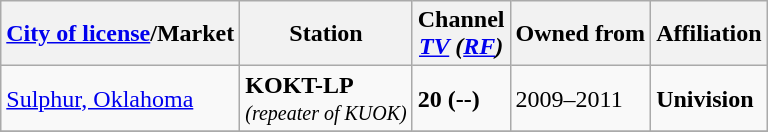<table class="wikitable sortable">
<tr>
<th><a href='#'>City of license</a>/Market</th>
<th>Station</th>
<th>Channel<br><em><a href='#'>TV</a> (<a href='#'>RF</a>)</em></th>
<th>Owned from</th>
<th>Affiliation</th>
</tr>
<tr>
<td rowspan="1"><a href='#'>Sulphur, Oklahoma</a></td>
<td><strong>KOKT-LP</strong><br><small><em>(repeater of KUOK)</em></small></td>
<td><strong>20 (--)</strong></td>
<td>2009–2011</td>
<td><strong>Univision</strong></td>
</tr>
<tr style="vertical-align: center; text-align: left;">
</tr>
</table>
